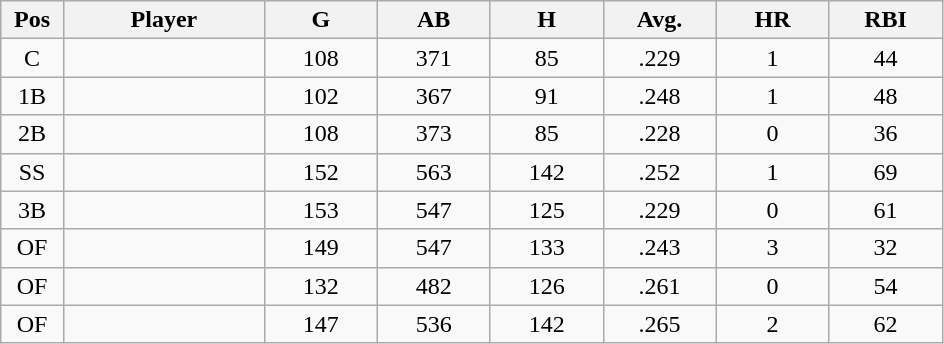<table class="wikitable sortable">
<tr>
<th bgcolor="#DDDDFF" width="5%">Pos</th>
<th bgcolor="#DDDDFF" width="16%">Player</th>
<th bgcolor="#DDDDFF" width="9%">G</th>
<th bgcolor="#DDDDFF" width="9%">AB</th>
<th bgcolor="#DDDDFF" width="9%">H</th>
<th bgcolor="#DDDDFF" width="9%">Avg.</th>
<th bgcolor="#DDDDFF" width="9%">HR</th>
<th bgcolor="#DDDDFF" width="9%">RBI</th>
</tr>
<tr align="center">
<td>C</td>
<td></td>
<td>108</td>
<td>371</td>
<td>85</td>
<td>.229</td>
<td>1</td>
<td>44</td>
</tr>
<tr align="center">
<td>1B</td>
<td></td>
<td>102</td>
<td>367</td>
<td>91</td>
<td>.248</td>
<td>1</td>
<td>48</td>
</tr>
<tr align="center">
<td>2B</td>
<td></td>
<td>108</td>
<td>373</td>
<td>85</td>
<td>.228</td>
<td>0</td>
<td>36</td>
</tr>
<tr align="center">
<td>SS</td>
<td></td>
<td>152</td>
<td>563</td>
<td>142</td>
<td>.252</td>
<td>1</td>
<td>69</td>
</tr>
<tr align="center">
<td>3B</td>
<td></td>
<td>153</td>
<td>547</td>
<td>125</td>
<td>.229</td>
<td>0</td>
<td>61</td>
</tr>
<tr align="center">
<td>OF</td>
<td></td>
<td>149</td>
<td>547</td>
<td>133</td>
<td>.243</td>
<td>3</td>
<td>32</td>
</tr>
<tr align="center">
<td>OF</td>
<td></td>
<td>132</td>
<td>482</td>
<td>126</td>
<td>.261</td>
<td>0</td>
<td>54</td>
</tr>
<tr align="center">
<td>OF</td>
<td></td>
<td>147</td>
<td>536</td>
<td>142</td>
<td>.265</td>
<td>2</td>
<td>62</td>
</tr>
</table>
